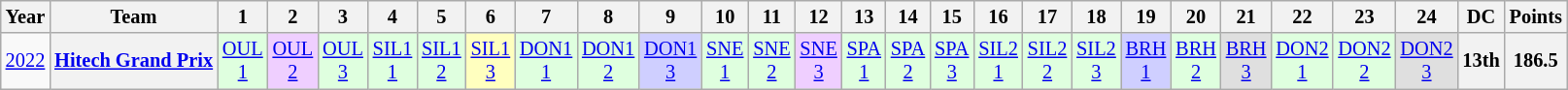<table class="wikitable" style="text-align:center; font-size:85%">
<tr>
<th>Year</th>
<th>Team</th>
<th>1</th>
<th>2</th>
<th>3</th>
<th>4</th>
<th>5</th>
<th>6</th>
<th>7</th>
<th>8</th>
<th>9</th>
<th>10</th>
<th>11</th>
<th>12</th>
<th>13</th>
<th>14</th>
<th>15</th>
<th>16</th>
<th>17</th>
<th>18</th>
<th>19</th>
<th>20</th>
<th>21</th>
<th>22</th>
<th>23</th>
<th>24</th>
<th>DC</th>
<th>Points</th>
</tr>
<tr>
<td><a href='#'>2022</a></td>
<th nowrap><a href='#'>Hitech Grand Prix</a></th>
<td style="background:#DFFFDF;"><a href='#'>OUL<br>1</a><br></td>
<td style="background:#EFCFFF;"><a href='#'>OUL<br>2</a><br></td>
<td style="background:#DFFFDF;"><a href='#'>OUL<br>3</a><br></td>
<td style="background:#DFFFDF;"><a href='#'>SIL1<br>1</a><br></td>
<td style="background:#DFFFDF;"><a href='#'>SIL1<br>2</a><br></td>
<td style="background:#FFFFBF;"><a href='#'>SIL1<br>3</a><br></td>
<td style="background:#DFFFDF;"><a href='#'>DON1<br>1</a><br></td>
<td style="background:#DFFFDF;"><a href='#'>DON1<br>2</a><br></td>
<td style="background:#CFCFFF;"><a href='#'>DON1<br>3</a><br></td>
<td style="background:#DFFFDF;"><a href='#'>SNE<br>1</a><br></td>
<td style="background:#DFFFDF;"><a href='#'>SNE<br>2</a><br></td>
<td style="background:#EFCFFF;"><a href='#'>SNE<br>3</a><br></td>
<td style="background:#DFFFDF;"><a href='#'>SPA<br>1</a><br></td>
<td style="background:#DFFFDF;"><a href='#'>SPA<br>2</a><br></td>
<td style="background:#DFFFDF;"><a href='#'>SPA<br>3</a><br></td>
<td style="background:#DFFFDF;"><a href='#'>SIL2<br>1</a><br></td>
<td style="background:#DFFFDF;"><a href='#'>SIL2<br>2</a><br></td>
<td style="background:#DFFFDF;"><a href='#'>SIL2<br>3</a><br></td>
<td style="background:#CFCFFF;"><a href='#'>BRH<br>1</a><br></td>
<td style="background:#DFFFDF;"><a href='#'>BRH<br>2</a><br></td>
<td style="background:#DFDFDF;"><a href='#'>BRH<br>3</a><br></td>
<td style="background:#DFFFDF;"><a href='#'>DON2<br>1</a><br></td>
<td style="background:#DFFFDF;"><a href='#'>DON2<br>2</a><br></td>
<td style="background:#DFDFDF;"><a href='#'>DON2<br>3</a><br></td>
<th>13th</th>
<th>186.5</th>
</tr>
</table>
